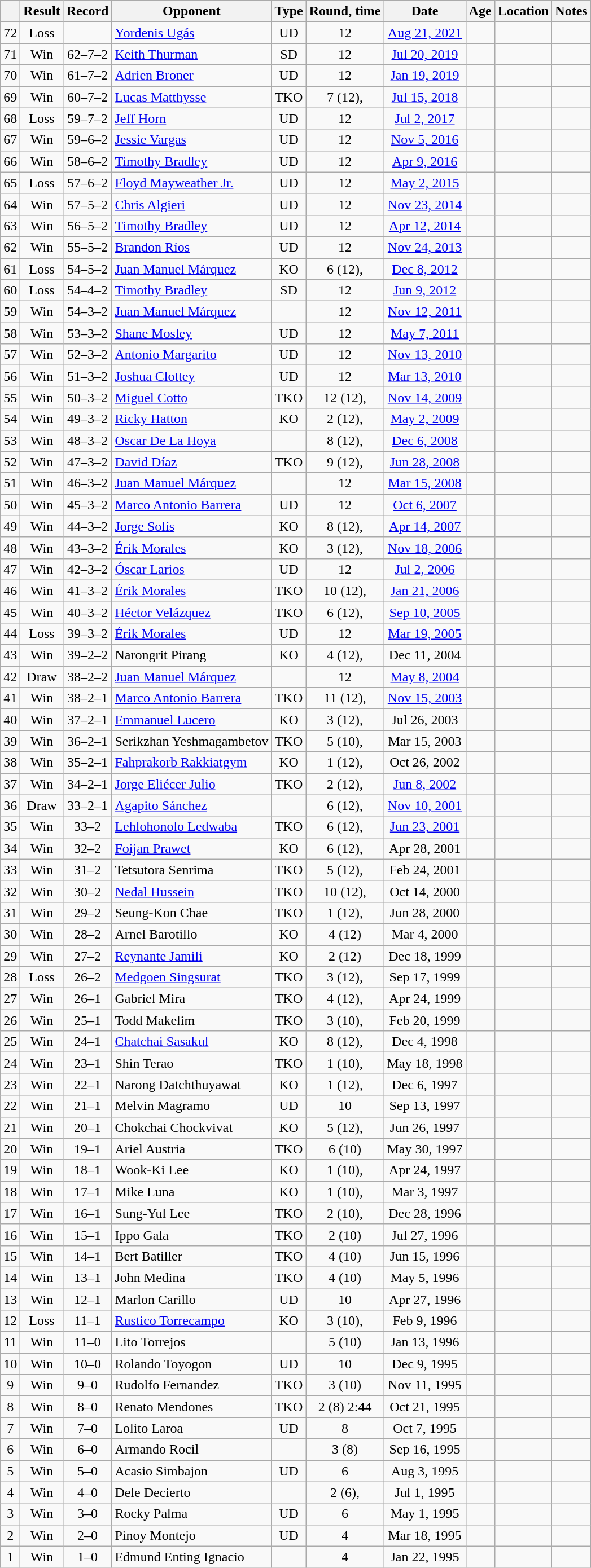<table class="wikitable" style="text-align:center">
<tr>
<th></th>
<th>Result</th>
<th>Record</th>
<th>Opponent</th>
<th>Type</th>
<th>Round, time</th>
<th>Date</th>
<th>Age</th>
<th>Location</th>
<th>Notes</th>
</tr>
<tr>
<td>72</td>
<td>Loss</td>
<td></td>
<td style="text-align:left;"><a href='#'>Yordenis Ugás</a></td>
<td>UD</td>
<td>12</td>
<td><a href='#'>Aug 21, 2021</a></td>
<td style="text-align:left;"></td>
<td style="text-align:left;"></td>
<td style="text-align:left;"></td>
</tr>
<tr>
<td>71</td>
<td>Win</td>
<td>62–7–2</td>
<td style="text-align:left;"><a href='#'>Keith Thurman</a></td>
<td>SD</td>
<td>12</td>
<td><a href='#'>Jul 20, 2019</a></td>
<td style="text-align:left;"></td>
<td style="text-align:left;"></td>
<td style="text-align:left;"></td>
</tr>
<tr>
<td>70</td>
<td>Win</td>
<td>61–7–2</td>
<td style="text-align:left;"><a href='#'>Adrien Broner</a></td>
<td>UD</td>
<td>12</td>
<td><a href='#'>Jan 19, 2019</a></td>
<td style="text-align:left;"></td>
<td style="text-align:left;"></td>
<td style="text-align:left;"></td>
</tr>
<tr>
<td>69</td>
<td>Win</td>
<td>60–7–2</td>
<td style="text-align:left;"><a href='#'>Lucas Matthysse</a></td>
<td>TKO</td>
<td>7 (12), </td>
<td><a href='#'>Jul 15, 2018</a></td>
<td style="text-align:left;"></td>
<td style="text-align:left;"></td>
<td style="text-align:left;"></td>
</tr>
<tr>
<td>68</td>
<td>Loss</td>
<td>59–7–2</td>
<td style="text-align:left;"><a href='#'>Jeff Horn</a></td>
<td>UD</td>
<td>12</td>
<td><a href='#'>Jul 2, 2017</a></td>
<td style="text-align:left;"></td>
<td style="text-align:left;"></td>
<td style="text-align:left;"></td>
</tr>
<tr>
<td>67</td>
<td>Win</td>
<td>59–6–2</td>
<td style="text-align:left;"><a href='#'>Jessie Vargas</a></td>
<td>UD</td>
<td>12</td>
<td><a href='#'>Nov 5, 2016</a></td>
<td style="text-align:left;"></td>
<td style="text-align:left;"></td>
<td style="text-align:left;"></td>
</tr>
<tr>
<td>66</td>
<td>Win</td>
<td>58–6–2</td>
<td style="text-align:left;"><a href='#'>Timothy Bradley</a></td>
<td>UD</td>
<td>12</td>
<td><a href='#'>Apr 9, 2016</a></td>
<td style="text-align:left;"></td>
<td style="text-align:left;"></td>
<td style="text-align:left;"></td>
</tr>
<tr>
<td>65</td>
<td>Loss</td>
<td>57–6–2</td>
<td style="text-align:left;"><a href='#'>Floyd Mayweather Jr.</a></td>
<td>UD</td>
<td>12</td>
<td><a href='#'>May 2, 2015</a></td>
<td style="text-align:left;"></td>
<td style="text-align:left;"></td>
<td style="text-align:left;"></td>
</tr>
<tr>
<td>64</td>
<td>Win</td>
<td>57–5–2</td>
<td style="text-align:left;"><a href='#'>Chris Algieri</a></td>
<td>UD</td>
<td>12</td>
<td><a href='#'>Nov 23, 2014</a></td>
<td style="text-align:left;"></td>
<td style="text-align:left;"></td>
<td style="text-align:left;"></td>
</tr>
<tr>
<td>63</td>
<td>Win</td>
<td>56–5–2</td>
<td style="text-align:left;"><a href='#'>Timothy Bradley</a></td>
<td>UD</td>
<td>12</td>
<td><a href='#'>Apr 12, 2014</a></td>
<td style="text-align:left;"></td>
<td style="text-align:left;"></td>
<td style="text-align:left;"></td>
</tr>
<tr>
<td>62</td>
<td>Win</td>
<td>55–5–2</td>
<td style="text-align:left;"><a href='#'>Brandon Ríos</a></td>
<td>UD</td>
<td>12</td>
<td><a href='#'>Nov 24, 2013</a></td>
<td style="text-align:left;"></td>
<td style="text-align:left;"></td>
<td style="text-align:left;"></td>
</tr>
<tr>
<td>61</td>
<td>Loss</td>
<td>54–5–2</td>
<td style="text-align:left;"><a href='#'>Juan Manuel Márquez</a></td>
<td>KO</td>
<td>6 (12), </td>
<td><a href='#'>Dec 8, 2012</a></td>
<td style="text-align:left;"></td>
<td style="text-align:left;"></td>
<td></td>
</tr>
<tr>
<td>60</td>
<td>Loss</td>
<td>54–4–2</td>
<td style="text-align:left;"><a href='#'>Timothy Bradley</a></td>
<td>SD</td>
<td>12</td>
<td><a href='#'>Jun 9, 2012</a></td>
<td style="text-align:left;"></td>
<td style="text-align:left;"></td>
<td style="text-align:left;"></td>
</tr>
<tr>
<td>59</td>
<td>Win</td>
<td>54–3–2</td>
<td style="text-align:left;"><a href='#'>Juan Manuel Márquez</a></td>
<td></td>
<td>12</td>
<td><a href='#'>Nov 12, 2011</a></td>
<td style="text-align:left;"></td>
<td style="text-align:left;"></td>
<td style="text-align:left;"></td>
</tr>
<tr>
<td>58</td>
<td>Win</td>
<td>53–3–2</td>
<td style="text-align:left;"><a href='#'>Shane Mosley</a></td>
<td>UD</td>
<td>12</td>
<td><a href='#'>May 7, 2011</a></td>
<td style="text-align:left;"></td>
<td style="text-align:left;"></td>
<td style="text-align:left;"></td>
</tr>
<tr>
<td>57</td>
<td>Win</td>
<td>52–3–2</td>
<td style="text-align:left;"><a href='#'>Antonio Margarito</a></td>
<td>UD</td>
<td>12</td>
<td><a href='#'>Nov 13, 2010</a></td>
<td style="text-align:left;"></td>
<td style="text-align:left;"></td>
<td style="text-align:left;"></td>
</tr>
<tr>
<td>56</td>
<td>Win</td>
<td>51–3–2</td>
<td style="text-align:left;"><a href='#'>Joshua Clottey</a></td>
<td>UD</td>
<td>12</td>
<td><a href='#'>Mar 13, 2010</a></td>
<td style="text-align:left;"></td>
<td style="text-align:left;"></td>
<td style="text-align:left;"></td>
</tr>
<tr>
<td>55</td>
<td>Win</td>
<td>50–3–2</td>
<td style="text-align:left;"><a href='#'>Miguel Cotto</a></td>
<td>TKO</td>
<td>12 (12), </td>
<td><a href='#'>Nov 14, 2009</a></td>
<td style="text-align:left;"></td>
<td style="text-align:left;"></td>
<td style="text-align:left;"></td>
</tr>
<tr>
<td>54</td>
<td>Win</td>
<td>49–3–2</td>
<td style="text-align:left;"><a href='#'>Ricky Hatton</a></td>
<td>KO</td>
<td>2 (12), </td>
<td><a href='#'>May 2, 2009</a></td>
<td style="text-align:left;"></td>
<td style="text-align:left;"></td>
<td style="text-align:left;"></td>
</tr>
<tr>
<td>53</td>
<td>Win</td>
<td>48–3–2</td>
<td style="text-align:left;"><a href='#'>Oscar De La Hoya</a></td>
<td></td>
<td>8 (12), </td>
<td><a href='#'>Dec 6, 2008</a></td>
<td style="text-align:left;"></td>
<td style="text-align:left;"></td>
<td></td>
</tr>
<tr>
<td>52</td>
<td>Win</td>
<td>47–3–2</td>
<td style="text-align:left;"><a href='#'>David Díaz</a></td>
<td>TKO</td>
<td>9 (12), </td>
<td><a href='#'>Jun 28, 2008</a></td>
<td style="text-align:left;"></td>
<td style="text-align:left;"></td>
<td style="text-align:left;"></td>
</tr>
<tr>
<td>51</td>
<td>Win</td>
<td>46–3–2</td>
<td style="text-align:left;"><a href='#'>Juan Manuel Márquez</a></td>
<td></td>
<td>12</td>
<td><a href='#'>Mar 15, 2008</a></td>
<td style="text-align:left;"></td>
<td style="text-align:left;"></td>
<td style="text-align:left;"></td>
</tr>
<tr>
<td>50</td>
<td>Win</td>
<td>45–3–2</td>
<td style="text-align:left;"><a href='#'>Marco Antonio Barrera</a></td>
<td>UD</td>
<td>12</td>
<td><a href='#'>Oct 6, 2007</a></td>
<td style="text-align:left;"></td>
<td style="text-align:left;"></td>
<td style="text-align:left;"></td>
</tr>
<tr>
<td>49</td>
<td>Win</td>
<td>44–3–2</td>
<td style="text-align:left;"><a href='#'>Jorge Solís</a></td>
<td>KO</td>
<td>8 (12), </td>
<td><a href='#'>Apr 14, 2007</a></td>
<td style="text-align:left;"></td>
<td style="text-align:left;"></td>
<td style="text-align:left;"></td>
</tr>
<tr>
<td>48</td>
<td>Win</td>
<td>43–3–2</td>
<td style="text-align:left;"><a href='#'>Érik Morales</a></td>
<td>KO</td>
<td>3 (12), </td>
<td><a href='#'>Nov 18, 2006</a></td>
<td style="text-align:left;"></td>
<td style="text-align:left;"></td>
<td style="text-align:left;"></td>
</tr>
<tr>
<td>47</td>
<td>Win</td>
<td>42–3–2</td>
<td style="text-align:left;"><a href='#'>Óscar Larios</a></td>
<td>UD</td>
<td>12</td>
<td><a href='#'>Jul 2, 2006</a></td>
<td style="text-align:left;"></td>
<td style="text-align:left;"></td>
<td style="text-align:left;"></td>
</tr>
<tr>
<td>46</td>
<td>Win</td>
<td>41–3–2</td>
<td style="text-align:left;"><a href='#'>Érik Morales</a></td>
<td>TKO</td>
<td>10 (12), </td>
<td><a href='#'>Jan 21, 2006</a></td>
<td style="text-align:left;"></td>
<td style="text-align:left;"></td>
<td style="text-align:left;"></td>
</tr>
<tr>
<td>45</td>
<td>Win</td>
<td>40–3–2</td>
<td style="text-align:left;"><a href='#'>Héctor Velázquez</a></td>
<td>TKO</td>
<td>6 (12), </td>
<td><a href='#'>Sep 10, 2005</a></td>
<td style="text-align:left;"></td>
<td style="text-align:left;"></td>
<td style="text-align:left;"></td>
</tr>
<tr>
<td>44</td>
<td>Loss</td>
<td>39–3–2</td>
<td style="text-align:left;"><a href='#'>Érik Morales</a></td>
<td>UD</td>
<td>12</td>
<td><a href='#'>Mar 19, 2005</a></td>
<td style="text-align:left;"></td>
<td style="text-align:left;"></td>
<td style="text-align:left;"></td>
</tr>
<tr>
<td>43</td>
<td>Win</td>
<td>39–2–2</td>
<td style="text-align:left;">Narongrit Pirang</td>
<td>KO</td>
<td>4 (12), </td>
<td>Dec 11, 2004</td>
<td style="text-align:left;"></td>
<td style="text-align:left;"></td>
<td style="text-align:left;"></td>
</tr>
<tr>
<td>42</td>
<td>Draw</td>
<td>38–2–2</td>
<td style="text-align:left;"><a href='#'>Juan Manuel Márquez</a></td>
<td></td>
<td>12</td>
<td><a href='#'>May 8, 2004</a></td>
<td style="text-align:left;"></td>
<td style="text-align:left;"></td>
<td style="text-align:left;"></td>
</tr>
<tr>
<td>41</td>
<td>Win</td>
<td>38–2–1</td>
<td style="text-align:left;"><a href='#'>Marco Antonio Barrera</a></td>
<td>TKO</td>
<td>11 (12), </td>
<td><a href='#'>Nov 15, 2003</a></td>
<td style="text-align:left;"></td>
<td style="text-align:left;"></td>
<td style="text-align:left;"></td>
</tr>
<tr>
<td>40</td>
<td>Win</td>
<td>37–2–1</td>
<td style="text-align:left;"><a href='#'>Emmanuel Lucero</a></td>
<td>KO</td>
<td>3 (12), </td>
<td>Jul 26, 2003</td>
<td style="text-align:left;"></td>
<td style="text-align:left;"></td>
<td style="text-align:left;"></td>
</tr>
<tr>
<td>39</td>
<td>Win</td>
<td>36–2–1</td>
<td style="text-align:left;">Serikzhan Yeshmagambetov</td>
<td>TKO</td>
<td>5 (10), </td>
<td>Mar 15, 2003</td>
<td style="text-align:left;"></td>
<td style="text-align:left;"></td>
<td></td>
</tr>
<tr>
<td>38</td>
<td>Win</td>
<td>35–2–1</td>
<td style="text-align:left;"><a href='#'>Fahprakorb Rakkiatgym</a></td>
<td>KO</td>
<td>1 (12), </td>
<td>Oct 26, 2002</td>
<td style="text-align:left;"></td>
<td style="text-align:left;"></td>
<td style="text-align:left;"></td>
</tr>
<tr>
<td>37</td>
<td>Win</td>
<td>34–2–1</td>
<td style="text-align:left;"><a href='#'>Jorge Eliécer Julio</a></td>
<td>TKO</td>
<td>2 (12), </td>
<td><a href='#'>Jun 8, 2002</a></td>
<td style="text-align:left;"></td>
<td style="text-align:left;"></td>
<td style="text-align:left;"></td>
</tr>
<tr>
<td>36</td>
<td>Draw</td>
<td>33–2–1</td>
<td style="text-align:left;"><a href='#'>Agapito Sánchez</a></td>
<td></td>
<td>6 (12), </td>
<td><a href='#'>Nov 10, 2001</a></td>
<td style="text-align:left;"></td>
<td style="text-align:left;"></td>
<td style="text-align:left;"></td>
</tr>
<tr>
<td>35</td>
<td>Win</td>
<td>33–2</td>
<td style="text-align:left;"><a href='#'>Lehlohonolo Ledwaba</a></td>
<td>TKO</td>
<td>6 (12), </td>
<td><a href='#'>Jun 23, 2001</a></td>
<td style="text-align:left;"></td>
<td style="text-align:left;"></td>
<td style="text-align:left;"></td>
</tr>
<tr>
<td>34</td>
<td>Win</td>
<td>32–2</td>
<td style="text-align:left;"><a href='#'>Foijan Prawet</a></td>
<td>KO</td>
<td>6 (12), </td>
<td>Apr 28, 2001</td>
<td style="text-align:left;"></td>
<td style="text-align:left;"></td>
<td style="text-align:left;"></td>
</tr>
<tr>
<td>33</td>
<td>Win</td>
<td>31–2</td>
<td style="text-align:left;">Tetsutora Senrima</td>
<td>TKO</td>
<td>5 (12), </td>
<td>Feb 24, 2001</td>
<td style="text-align:left;"></td>
<td style="text-align:left;"></td>
<td style="text-align:left;"></td>
</tr>
<tr>
<td>32</td>
<td>Win</td>
<td>30–2</td>
<td style="text-align:left;"><a href='#'>Nedal Hussein</a></td>
<td>TKO</td>
<td>10 (12), </td>
<td>Oct 14, 2000</td>
<td style="text-align:left;"></td>
<td style="text-align:left;"></td>
<td style="text-align:left;"></td>
</tr>
<tr>
<td>31</td>
<td>Win</td>
<td>29–2</td>
<td style="text-align:left;">Seung-Kon Chae</td>
<td>TKO</td>
<td>1 (12), </td>
<td>Jun 28, 2000</td>
<td style="text-align:left;"></td>
<td style="text-align:left;"></td>
<td style="text-align:left;"></td>
</tr>
<tr>
<td>30</td>
<td>Win</td>
<td>28–2</td>
<td style="text-align:left;">Arnel Barotillo</td>
<td>KO</td>
<td>4 (12)</td>
<td>Mar 4, 2000</td>
<td style="text-align:left;"></td>
<td style="text-align:left;"></td>
<td style="text-align:left;"></td>
</tr>
<tr>
<td>29</td>
<td>Win</td>
<td>27–2</td>
<td style="text-align:left;"><a href='#'>Reynante Jamili</a></td>
<td>KO</td>
<td>2 (12)</td>
<td>Dec 18, 1999</td>
<td style="text-align:left;"></td>
<td style="text-align:left;"></td>
<td style="text-align:left;"></td>
</tr>
<tr>
<td>28</td>
<td>Loss</td>
<td>26–2</td>
<td style="text-align:left;"><a href='#'>Medgoen Singsurat</a></td>
<td>TKO</td>
<td>3 (12), </td>
<td>Sep 17, 1999</td>
<td style="text-align:left;"></td>
<td style="text-align:left;"></td>
<td style="text-align:left;"></td>
</tr>
<tr>
<td>27</td>
<td>Win</td>
<td>26–1</td>
<td style="text-align:left;">Gabriel Mira</td>
<td>TKO</td>
<td>4 (12), </td>
<td>Apr 24, 1999</td>
<td style="text-align:left;"></td>
<td style="text-align:left;"></td>
<td style="text-align:left;"></td>
</tr>
<tr>
<td>26</td>
<td>Win</td>
<td>25–1</td>
<td style="text-align:left;">Todd Makelim</td>
<td>TKO</td>
<td>3 (10), </td>
<td>Feb 20, 1999</td>
<td style="text-align:left;"></td>
<td style="text-align:left;"></td>
<td></td>
</tr>
<tr>
<td>25</td>
<td>Win</td>
<td>24–1</td>
<td style="text-align:left;"><a href='#'>Chatchai Sasakul</a></td>
<td>KO</td>
<td>8 (12), </td>
<td>Dec 4, 1998</td>
<td style="text-align:left;"></td>
<td style="text-align:left;"></td>
<td style="text-align:left;"></td>
</tr>
<tr>
<td>24</td>
<td>Win</td>
<td>23–1</td>
<td style="text-align:left;">Shin Terao</td>
<td>TKO</td>
<td>1 (10), </td>
<td>May 18, 1998</td>
<td style="text-align:left;"></td>
<td style="text-align:left;"></td>
<td></td>
</tr>
<tr>
<td>23</td>
<td>Win</td>
<td>22–1</td>
<td style="text-align:left;">Narong Datchthuyawat</td>
<td>KO</td>
<td>1 (12), </td>
<td>Dec 6, 1997</td>
<td style="text-align:left;"></td>
<td style="text-align:left;"></td>
<td style="text-align:left;"></td>
</tr>
<tr>
<td>22</td>
<td>Win</td>
<td>21–1</td>
<td style="text-align:left;">Melvin Magramo</td>
<td>UD</td>
<td>10</td>
<td>Sep 13, 1997</td>
<td style="text-align:left;"></td>
<td style="text-align:left;"></td>
<td></td>
</tr>
<tr>
<td>21</td>
<td>Win</td>
<td>20–1</td>
<td style="text-align:left;">Chokchai Chockvivat</td>
<td>KO</td>
<td>5 (12), </td>
<td>Jun 26, 1997</td>
<td style="text-align:left;"></td>
<td style="text-align:left;"></td>
<td style="text-align:left;"></td>
</tr>
<tr>
<td>20</td>
<td>Win</td>
<td>19–1</td>
<td style="text-align:left;">Ariel Austria</td>
<td>TKO</td>
<td>6 (10)</td>
<td>May 30, 1997</td>
<td style="text-align:left;"></td>
<td style="text-align:left;"></td>
<td></td>
</tr>
<tr>
<td>19</td>
<td>Win</td>
<td>18–1</td>
<td style="text-align:left;">Wook-Ki Lee</td>
<td>KO</td>
<td>1 (10), </td>
<td>Apr 24, 1997</td>
<td style="text-align:left;"></td>
<td style="text-align:left;"></td>
<td></td>
</tr>
<tr>
<td>18</td>
<td>Win</td>
<td>17–1</td>
<td style="text-align:left;">Mike Luna</td>
<td>KO</td>
<td>1 (10), </td>
<td>Mar 3, 1997</td>
<td style="text-align:left;"></td>
<td style="text-align:left;"></td>
<td></td>
</tr>
<tr>
<td>17</td>
<td>Win</td>
<td>16–1</td>
<td style="text-align:left;">Sung-Yul Lee</td>
<td>TKO</td>
<td>2 (10), </td>
<td>Dec 28, 1996</td>
<td style="text-align:left;"></td>
<td style="text-align:left;"></td>
<td></td>
</tr>
<tr>
<td>16</td>
<td>Win</td>
<td>15–1</td>
<td style="text-align:left;">Ippo Gala</td>
<td>TKO</td>
<td>2 (10)</td>
<td>Jul 27, 1996</td>
<td style="text-align:left;"></td>
<td style="text-align:left;"></td>
<td></td>
</tr>
<tr>
<td>15</td>
<td>Win</td>
<td>14–1</td>
<td style="text-align:left;">Bert Batiller</td>
<td>TKO</td>
<td>4 (10)</td>
<td>Jun 15, 1996</td>
<td style="text-align:left;"></td>
<td style="text-align:left;"></td>
<td></td>
</tr>
<tr>
<td>14</td>
<td>Win</td>
<td>13–1</td>
<td style="text-align:left;">John Medina</td>
<td>TKO</td>
<td>4 (10)</td>
<td>May 5, 1996</td>
<td style="text-align:left;"></td>
<td style="text-align:left;"></td>
<td></td>
</tr>
<tr>
<td>13</td>
<td>Win</td>
<td>12–1</td>
<td style="text-align:left;">Marlon Carillo</td>
<td>UD</td>
<td>10</td>
<td>Apr 27, 1996</td>
<td style="text-align:left;"></td>
<td style="text-align:left;"></td>
<td></td>
</tr>
<tr>
<td>12</td>
<td>Loss</td>
<td>11–1</td>
<td style="text-align:left;"><a href='#'>Rustico Torrecampo</a></td>
<td>KO</td>
<td>3 (10), </td>
<td>Feb 9, 1996</td>
<td style="text-align:left;"></td>
<td style="text-align:left;"></td>
<td></td>
</tr>
<tr>
<td>11</td>
<td>Win</td>
<td>11–0</td>
<td style="text-align:left;">Lito Torrejos</td>
<td></td>
<td>5 (10)</td>
<td>Jan 13, 1996</td>
<td style="text-align:left;"></td>
<td style="text-align:left;"></td>
<td style="text-align:left;"></td>
</tr>
<tr>
<td>10</td>
<td>Win</td>
<td>10–0</td>
<td style="text-align:left;">Rolando Toyogon</td>
<td>UD</td>
<td>10</td>
<td>Dec 9, 1995</td>
<td style="text-align:left;"></td>
<td style="text-align:left;"></td>
<td></td>
</tr>
<tr>
<td>9</td>
<td>Win</td>
<td>9–0</td>
<td style="text-align:left;">Rudolfo Fernandez</td>
<td>TKO</td>
<td>3 (10)</td>
<td>Nov 11, 1995</td>
<td style="text-align:left;"></td>
<td style="text-align:left;"></td>
<td></td>
</tr>
<tr>
<td>8</td>
<td>Win</td>
<td>8–0</td>
<td style="text-align:left;">Renato Mendones</td>
<td>TKO</td>
<td>2 (8) 2:44</td>
<td>Oct 21, 1995</td>
<td style="text-align:left;"></td>
<td style="text-align:left;"></td>
<td></td>
</tr>
<tr>
<td>7</td>
<td>Win</td>
<td>7–0</td>
<td style="text-align:left;">Lolito Laroa</td>
<td>UD</td>
<td>8</td>
<td>Oct 7, 1995</td>
<td style="text-align:left;"></td>
<td style="text-align:left;"></td>
<td></td>
</tr>
<tr>
<td>6</td>
<td>Win</td>
<td>6–0</td>
<td style="text-align:left;">Armando Rocil</td>
<td></td>
<td>3 (8)</td>
<td>Sep 16, 1995</td>
<td style="text-align:left;"></td>
<td style="text-align:left;"></td>
<td></td>
</tr>
<tr>
<td>5</td>
<td>Win</td>
<td>5–0</td>
<td style="text-align:left;">Acasio Simbajon</td>
<td>UD</td>
<td>6</td>
<td>Aug 3, 1995</td>
<td style="text-align:left;"></td>
<td style="text-align:left;"></td>
<td></td>
</tr>
<tr>
<td>4</td>
<td>Win</td>
<td>4–0</td>
<td style="text-align:left;">Dele Decierto</td>
<td></td>
<td>2 (6), </td>
<td>Jul 1, 1995</td>
<td style="text-align:left;"></td>
<td style="text-align:left;"></td>
<td></td>
</tr>
<tr>
<td>3</td>
<td>Win</td>
<td>3–0</td>
<td style="text-align:left;">Rocky Palma</td>
<td>UD</td>
<td>6</td>
<td>May 1, 1995</td>
<td style="text-align:left;"></td>
<td style="text-align:left;"></td>
<td></td>
</tr>
<tr>
<td>2</td>
<td>Win</td>
<td>2–0</td>
<td style="text-align:left;">Pinoy Montejo</td>
<td>UD</td>
<td>4</td>
<td>Mar 18, 1995</td>
<td style="text-align:left;"></td>
<td style="text-align:left;"></td>
<td></td>
</tr>
<tr>
<td>1</td>
<td>Win</td>
<td>1–0</td>
<td style="text-align:left;">Edmund Enting Ignacio</td>
<td></td>
<td>4</td>
<td>Jan 22, 1995</td>
<td style="text-align:left;"></td>
<td style="text-align:left;"></td>
<td></td>
</tr>
</table>
